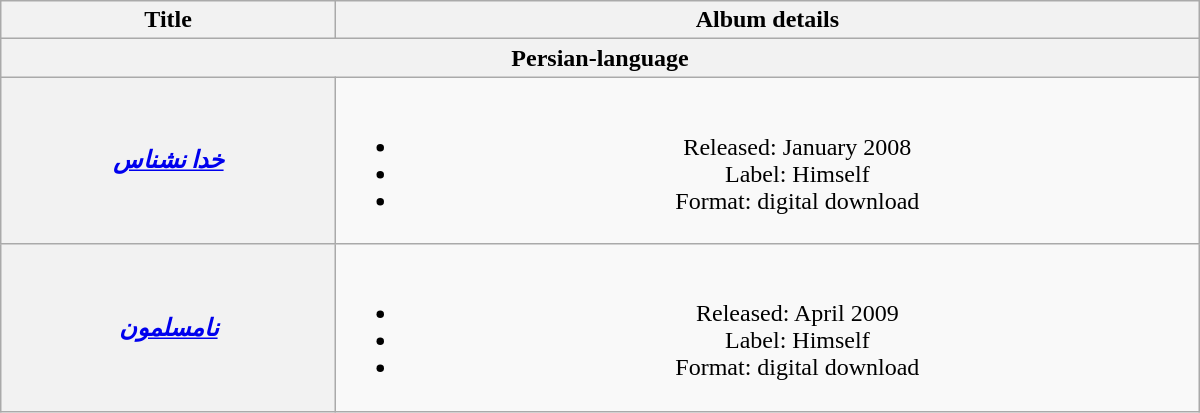<table class="wikitable plainrowheaders" style="text-align:center; width:800px;">
<tr>
<th>Title</th>
<th>Album details</th>
</tr>
<tr>
<th scope="col" colspan="6">Persian-language</th>
</tr>
<tr>
<th scope="row"><em><a href='#'>خدا نشناس</a></em></th>
<td><br><ul><li>Released: January 2008</li><li>Label: Himself</li><li>Format: digital download</li></ul></td>
</tr>
<tr>
<th scope="row"><em><a href='#'>نامسلمون</a></em></th>
<td><br><ul><li>Released: April 2009</li><li>Label: Himself</li><li>Format: digital download</li></ul></td>
</tr>
</table>
